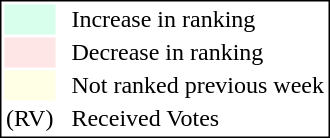<table style="border:1px solid black;">
<tr>
<td style="background:#D8FFEB; width:20px;"></td>
<td> </td>
<td>Increase in ranking</td>
</tr>
<tr>
<td style="background:#FFE6E6; width:20px;"></td>
<td> </td>
<td>Decrease in ranking</td>
</tr>
<tr>
<td style="background:#FFFFE6; width:20px;"></td>
<td> </td>
<td>Not ranked previous week</td>
</tr>
<tr>
<td>(RV)</td>
<td> </td>
<td>Received Votes</td>
</tr>
</table>
